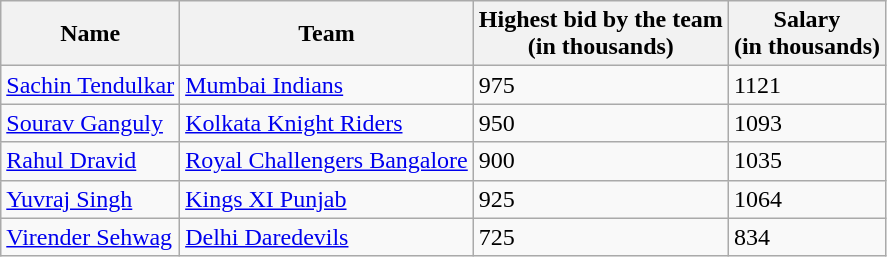<table class="wikitable collapsible sortable">
<tr>
<th scope="col">Name</th>
<th scope="col">Team</th>
<th scope="col">Highest bid by the team<br>(in  thousands)</th>
<th scope="col">Salary<br>(in  thousands)</th>
</tr>
<tr>
<td><a href='#'>Sachin Tendulkar</a></td>
<td><a href='#'>Mumbai Indians</a></td>
<td>975</td>
<td>1121</td>
</tr>
<tr>
<td><a href='#'>Sourav Ganguly</a></td>
<td><a href='#'>Kolkata Knight Riders</a></td>
<td>950</td>
<td>1093</td>
</tr>
<tr>
<td><a href='#'>Rahul Dravid</a></td>
<td><a href='#'>Royal Challengers Bangalore</a></td>
<td>900</td>
<td>1035</td>
</tr>
<tr>
<td><a href='#'>Yuvraj Singh</a></td>
<td><a href='#'>Kings XI Punjab</a></td>
<td>925</td>
<td>1064</td>
</tr>
<tr>
<td><a href='#'>Virender Sehwag</a></td>
<td><a href='#'>Delhi Daredevils</a></td>
<td>725</td>
<td>834</td>
</tr>
</table>
